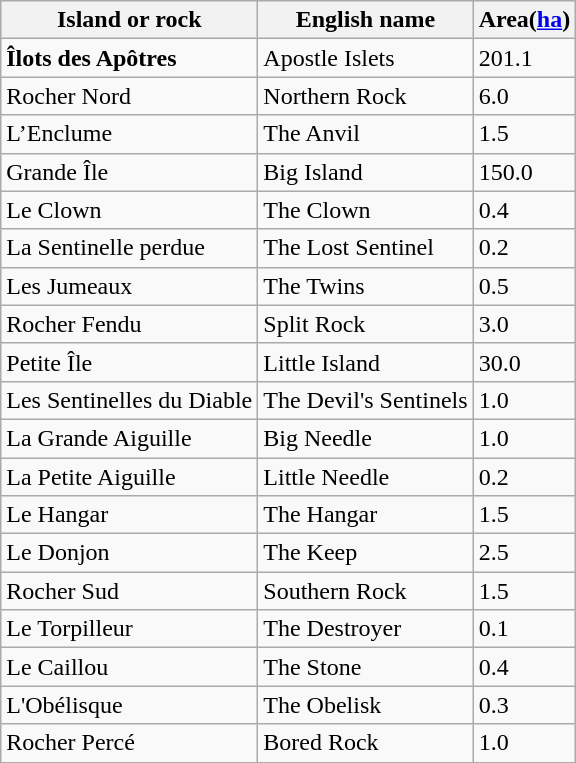<table class="wikitable sortable sticky-header static-row-numbers sort-under col3right">
<tr>
<th>Island or rock</th>
<th>English name</th>
<th>Area(<a href='#'>ha</a>)</th>
</tr>
<tr class=static-row-numbers-norank>
<td><strong>Îlots des Apôtres</strong></td>
<td>Apostle Islets</td>
<td>201.1</td>
</tr>
<tr>
<td>Rocher Nord</td>
<td>Northern Rock</td>
<td>6.0</td>
</tr>
<tr>
<td>L’Enclume</td>
<td>The Anvil</td>
<td>1.5</td>
</tr>
<tr>
<td>Grande Île</td>
<td>Big Island</td>
<td>150.0</td>
</tr>
<tr>
<td>Le Clown</td>
<td>The Clown</td>
<td>0.4</td>
</tr>
<tr>
<td>La Sentinelle perdue</td>
<td>The Lost Sentinel</td>
<td>0.2</td>
</tr>
<tr>
<td>Les Jumeaux</td>
<td>The Twins</td>
<td>0.5</td>
</tr>
<tr>
<td>Rocher Fendu</td>
<td>Split Rock</td>
<td>3.0</td>
</tr>
<tr>
<td>Petite Île</td>
<td>Little Island</td>
<td>30.0</td>
</tr>
<tr>
<td>Les Sentinelles du Diable</td>
<td>The Devil's Sentinels</td>
<td>1.0</td>
</tr>
<tr>
<td>La Grande Aiguille</td>
<td>Big Needle</td>
<td>1.0</td>
</tr>
<tr>
<td>La Petite Aiguille</td>
<td>Little Needle</td>
<td>0.2</td>
</tr>
<tr>
<td>Le Hangar</td>
<td>The Hangar</td>
<td>1.5</td>
</tr>
<tr>
<td>Le Donjon</td>
<td>The Keep</td>
<td>2.5</td>
</tr>
<tr>
<td>Rocher Sud</td>
<td>Southern Rock</td>
<td>1.5</td>
</tr>
<tr>
<td>Le Torpilleur</td>
<td>The Destroyer</td>
<td>0.1</td>
</tr>
<tr>
<td>Le Caillou</td>
<td>The Stone</td>
<td>0.4</td>
</tr>
<tr>
<td>L'Obélisque</td>
<td>The Obelisk</td>
<td>0.3</td>
</tr>
<tr>
<td>Rocher Percé</td>
<td>Bored Rock</td>
<td>1.0</td>
</tr>
</table>
